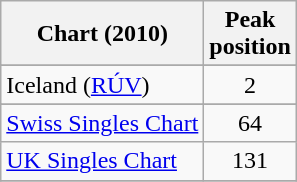<table class="wikitable">
<tr>
<th align="left">Chart (2010)</th>
<th align="left">Peak<br>position</th>
</tr>
<tr>
</tr>
<tr>
</tr>
<tr>
<td>Iceland (<a href='#'>RÚV</a>)</td>
<td align="center">2</td>
</tr>
<tr>
</tr>
<tr>
<td align="left"><a href='#'>Swiss Singles Chart</a></td>
<td align="center">64</td>
</tr>
<tr>
<td><a href='#'>UK Singles Chart</a></td>
<td align="center">131</td>
</tr>
<tr>
</tr>
</table>
